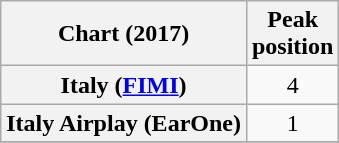<table class="wikitable sortable plainrowheaders" style="text-align:center;">
<tr>
<th>Chart (2017)</th>
<th>Peak<br>position</th>
</tr>
<tr>
<th scope="row">Italy (<a href='#'>FIMI</a>)</th>
<td>4</td>
</tr>
<tr>
<th scope="row">Italy Airplay (EarOne)</th>
<td>1</td>
</tr>
<tr>
</tr>
</table>
